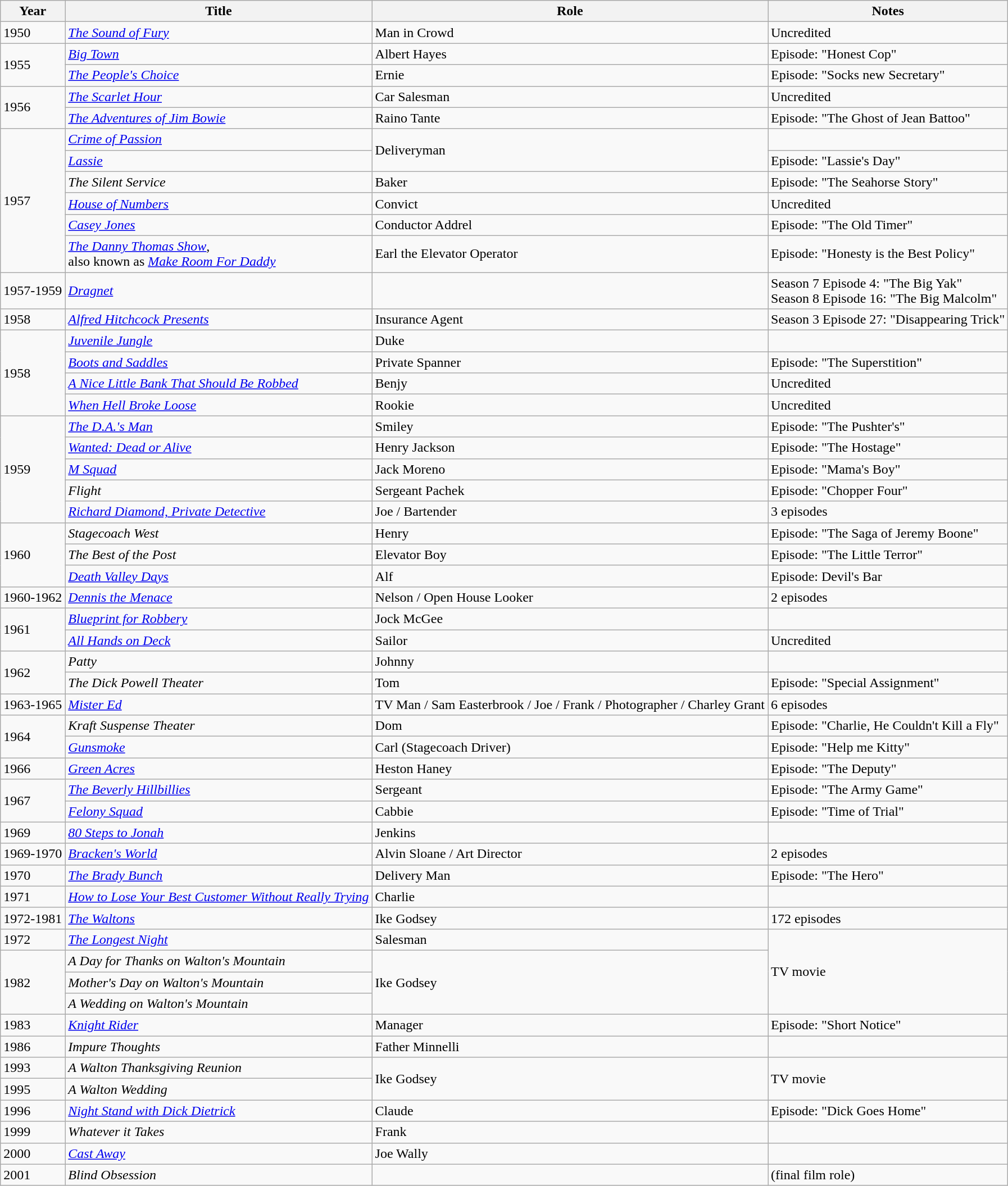<table class="wikitable sortable">
<tr>
<th>Year</th>
<th>Title</th>
<th>Role</th>
<th class="unsortable">Notes</th>
</tr>
<tr>
<td>1950</td>
<td><em><a href='#'>The Sound of Fury</a></em></td>
<td>Man in Crowd</td>
<td>Uncredited</td>
</tr>
<tr>
<td rowspan=2>1955</td>
<td><em><a href='#'>Big Town</a></em></td>
<td>Albert Hayes</td>
<td>Episode: "Honest Cop"</td>
</tr>
<tr>
<td><em><a href='#'>The People's Choice</a></em></td>
<td>Ernie</td>
<td>Episode: "Socks new Secretary"</td>
</tr>
<tr>
<td rowspan=2>1956</td>
<td><em><a href='#'>The Scarlet Hour</a></em></td>
<td>Car Salesman</td>
<td>Uncredited</td>
</tr>
<tr>
<td><em><a href='#'>The Adventures of Jim Bowie</a></em></td>
<td>Raino Tante</td>
<td>Episode: "The Ghost of Jean Battoo"</td>
</tr>
<tr>
<td rowspan=6>1957</td>
<td><em><a href='#'>Crime of Passion</a></em></td>
<td rowspan=2>Deliveryman</td>
<td></td>
</tr>
<tr>
<td><em><a href='#'>Lassie</a></em></td>
<td>Episode: "Lassie's Day"</td>
</tr>
<tr>
<td><em>The Silent Service</em></td>
<td>Baker</td>
<td>Episode: "The Seahorse Story"</td>
</tr>
<tr>
<td><em><a href='#'>House of Numbers</a></em></td>
<td>Convict</td>
<td>Uncredited</td>
</tr>
<tr>
<td><em><a href='#'>Casey Jones</a></em></td>
<td>Conductor Addrel</td>
<td>Episode: "The Old Timer"</td>
</tr>
<tr>
<td><em><a href='#'>The Danny Thomas Show</a></em>,<br> also known as <em><a href='#'>Make Room For Daddy</a></em></td>
<td>Earl the Elevator Operator</td>
<td>Episode: "Honesty is the Best Policy"</td>
</tr>
<tr>
<td>1957-1959</td>
<td><em><a href='#'>Dragnet</a></em></td>
<td></td>
<td>Season 7 Episode 4: "The Big Yak" <br> Season 8 Episode 16: "The Big Malcolm"</td>
</tr>
<tr>
<td>1958</td>
<td><em><a href='#'>Alfred Hitchcock Presents</a></em></td>
<td>Insurance Agent</td>
<td>Season 3 Episode 27: "Disappearing Trick"</td>
</tr>
<tr>
<td rowspan=4>1958</td>
<td><em><a href='#'>Juvenile Jungle</a></em></td>
<td>Duke</td>
<td></td>
</tr>
<tr>
<td><em><a href='#'>Boots and Saddles</a></em></td>
<td>Private Spanner</td>
<td>Episode: "The Superstition"</td>
</tr>
<tr>
<td><em><a href='#'>A Nice Little Bank That Should Be Robbed</a></em></td>
<td>Benjy</td>
<td>Uncredited</td>
</tr>
<tr>
<td><em><a href='#'>When Hell Broke Loose</a></em></td>
<td>Rookie</td>
<td>Uncredited</td>
</tr>
<tr>
<td rowspan=5>1959</td>
<td><em><a href='#'>The D.A.'s Man</a></em></td>
<td>Smiley</td>
<td>Episode: "The Pushter's"</td>
</tr>
<tr>
<td><em><a href='#'>Wanted: Dead or Alive</a></em></td>
<td>Henry Jackson</td>
<td>Episode: "The Hostage"</td>
</tr>
<tr>
<td><em><a href='#'>M Squad</a></em></td>
<td>Jack Moreno</td>
<td>Episode: "Mama's Boy"</td>
</tr>
<tr>
<td><em>Flight</em></td>
<td>Sergeant Pachek</td>
<td>Episode: "Chopper Four"</td>
</tr>
<tr>
<td><em><a href='#'>Richard Diamond, Private Detective</a></em></td>
<td>Joe / Bartender</td>
<td>3 episodes</td>
</tr>
<tr>
<td rowspan=3>1960</td>
<td><em>Stagecoach West</em></td>
<td>Henry</td>
<td>Episode: "The Saga of Jeremy Boone"</td>
</tr>
<tr>
<td><em>The Best of the Post</em></td>
<td>Elevator Boy</td>
<td>Episode: "The Little Terror"</td>
</tr>
<tr>
<td><em><a href='#'>Death Valley Days</a></em></td>
<td>Alf</td>
<td>Episode: Devil's Bar</td>
</tr>
<tr>
<td>1960-1962</td>
<td><em><a href='#'>Dennis the Menace</a></em></td>
<td>Nelson / Open House Looker</td>
<td>2 episodes</td>
</tr>
<tr>
<td rowspan=2>1961</td>
<td><em><a href='#'>Blueprint for Robbery</a></em></td>
<td>Jock McGee</td>
<td></td>
</tr>
<tr>
<td><em><a href='#'>All Hands on Deck</a></em></td>
<td>Sailor</td>
<td>Uncredited</td>
</tr>
<tr>
<td rowspan=2>1962</td>
<td><em>Patty</em></td>
<td>Johnny</td>
<td></td>
</tr>
<tr>
<td><em>The Dick Powell Theater</em></td>
<td>Tom</td>
<td>Episode: "Special Assignment"</td>
</tr>
<tr>
<td>1963-1965</td>
<td><em><a href='#'>Mister Ed</a></em></td>
<td>TV Man / Sam Easterbrook / Joe / Frank / Photographer / Charley Grant</td>
<td>6 episodes</td>
</tr>
<tr>
<td rowspan=2>1964</td>
<td><em>Kraft Suspense Theater</em></td>
<td>Dom</td>
<td>Episode: "Charlie, He Couldn't Kill a Fly"</td>
</tr>
<tr>
<td><em><a href='#'>Gunsmoke</a></em></td>
<td>Carl (Stagecoach Driver)</td>
<td>Episode: "Help me Kitty"</td>
</tr>
<tr>
<td>1966</td>
<td><em><a href='#'>Green Acres</a></em></td>
<td>Heston Haney</td>
<td>Episode: "The Deputy"</td>
</tr>
<tr>
<td rowspan=2>1967</td>
<td><em><a href='#'>The Beverly Hillbillies</a></em></td>
<td>Sergeant</td>
<td>Episode: "The Army Game"</td>
</tr>
<tr>
<td><em><a href='#'>Felony Squad</a></em></td>
<td>Cabbie</td>
<td>Episode: "Time of Trial"</td>
</tr>
<tr>
<td>1969</td>
<td><em><a href='#'>80 Steps to Jonah</a></em></td>
<td>Jenkins</td>
<td></td>
</tr>
<tr>
<td>1969-1970</td>
<td><em><a href='#'>Bracken's World</a></em></td>
<td>Alvin Sloane / Art Director</td>
<td>2 episodes</td>
</tr>
<tr>
<td>1970</td>
<td><em><a href='#'>The Brady Bunch</a></em></td>
<td>Delivery Man</td>
<td>Episode: "The Hero"</td>
</tr>
<tr>
<td>1971</td>
<td><em><a href='#'>How to Lose Your Best Customer Without Really Trying</a></em></td>
<td>Charlie</td>
<td></td>
</tr>
<tr>
<td>1972-1981</td>
<td><em><a href='#'>The Waltons</a></em></td>
<td>Ike Godsey</td>
<td>172 episodes</td>
</tr>
<tr>
<td>1972</td>
<td><em><a href='#'>The Longest Night</a></em></td>
<td>Salesman</td>
<td rowspan=4>TV movie</td>
</tr>
<tr>
<td rowspan=3>1982</td>
<td><em>A Day for Thanks on Walton's Mountain</em></td>
<td rowspan=3>Ike Godsey</td>
</tr>
<tr>
<td><em>Mother's Day on Walton's Mountain</em></td>
</tr>
<tr>
<td><em>A Wedding on Walton's Mountain</em></td>
</tr>
<tr>
<td>1983</td>
<td><em><a href='#'>Knight Rider</a></em></td>
<td>Manager</td>
<td>Episode: "Short Notice"</td>
</tr>
<tr>
<td>1986</td>
<td><em>Impure Thoughts</em></td>
<td>Father Minnelli</td>
<td></td>
</tr>
<tr>
<td>1993</td>
<td><em>A Walton Thanksgiving Reunion</em></td>
<td rowspan=2>Ike Godsey</td>
<td rowspan=2>TV movie</td>
</tr>
<tr>
<td>1995</td>
<td><em>A Walton Wedding</em></td>
</tr>
<tr>
<td>1996</td>
<td><em><a href='#'>Night Stand with Dick Dietrick</a></em></td>
<td>Claude</td>
<td>Episode: "Dick Goes Home"</td>
</tr>
<tr>
<td>1999</td>
<td><em>Whatever it Takes</em></td>
<td>Frank</td>
<td></td>
</tr>
<tr>
<td>2000</td>
<td><em><a href='#'>Cast Away</a></em></td>
<td>Joe Wally</td>
<td></td>
</tr>
<tr>
<td>2001</td>
<td><em>Blind Obsession</em></td>
<td></td>
<td>(final film role)</td>
</tr>
</table>
